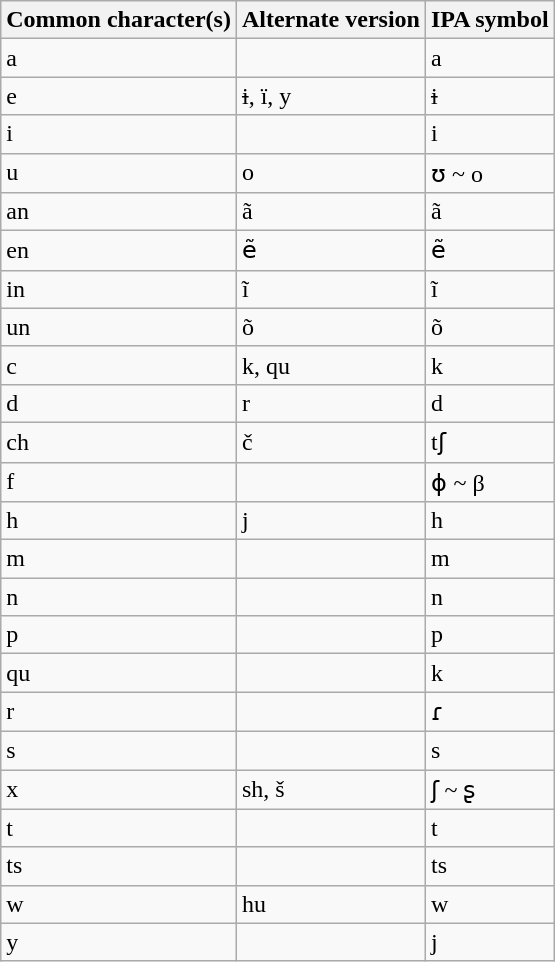<table class="wikitable">
<tr>
<th>Common character(s)</th>
<th>Alternate version</th>
<th>IPA symbol</th>
</tr>
<tr>
<td>a</td>
<td></td>
<td>a</td>
</tr>
<tr>
<td>e</td>
<td><s>i</s>, ï, y</td>
<td><s>i</s></td>
</tr>
<tr>
<td>i</td>
<td></td>
<td>i</td>
</tr>
<tr>
<td>u</td>
<td>o</td>
<td>ʊ ~ o</td>
</tr>
<tr>
<td>an</td>
<td>ã</td>
<td>ã</td>
</tr>
<tr>
<td>en</td>
<td>ẽ</td>
<td>ẽ</td>
</tr>
<tr>
<td>in</td>
<td>ĩ</td>
<td>ĩ</td>
</tr>
<tr>
<td>un</td>
<td>õ</td>
<td>õ</td>
</tr>
<tr>
<td>c</td>
<td>k, qu</td>
<td>k</td>
</tr>
<tr>
<td>d</td>
<td>r</td>
<td>d</td>
</tr>
<tr>
<td>ch</td>
<td>č</td>
<td>tʃ</td>
</tr>
<tr>
<td>f</td>
<td></td>
<td>ɸ ~ β</td>
</tr>
<tr>
<td>h</td>
<td>j</td>
<td>h</td>
</tr>
<tr>
<td>m</td>
<td></td>
<td>m</td>
</tr>
<tr>
<td>n</td>
<td></td>
<td>n</td>
</tr>
<tr>
<td>p</td>
<td></td>
<td>p</td>
</tr>
<tr>
<td>qu</td>
<td></td>
<td>k</td>
</tr>
<tr>
<td>r</td>
<td></td>
<td>ɾ</td>
</tr>
<tr>
<td>s</td>
<td></td>
<td>s</td>
</tr>
<tr>
<td>x</td>
<td>sh, š</td>
<td>ʃ ~ ʂ</td>
</tr>
<tr>
<td>t</td>
<td></td>
<td>t</td>
</tr>
<tr>
<td>ts</td>
<td></td>
<td>ts</td>
</tr>
<tr>
<td>w</td>
<td>hu</td>
<td>w</td>
</tr>
<tr>
<td>y</td>
<td></td>
<td>j</td>
</tr>
</table>
